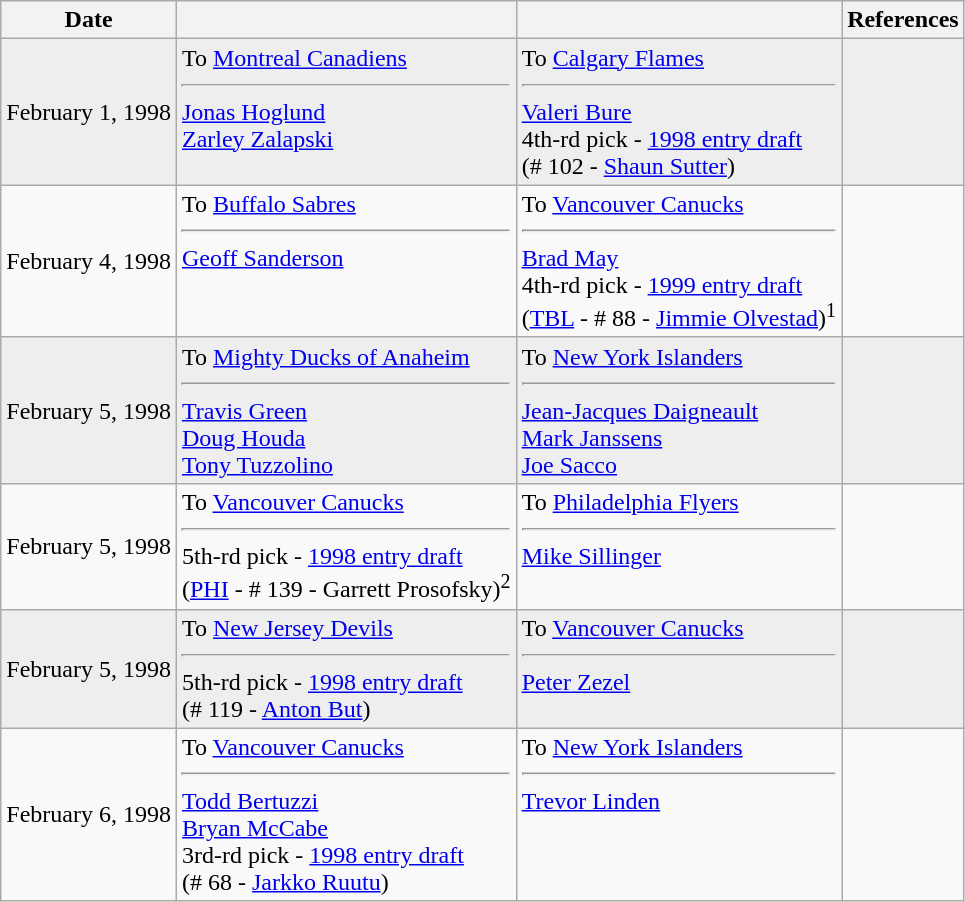<table class="wikitable">
<tr>
<th>Date</th>
<th></th>
<th></th>
<th>References</th>
</tr>
<tr bgcolor="#eeeeee">
<td>February 1, 1998</td>
<td valign="top">To <a href='#'>Montreal Canadiens</a><hr><a href='#'>Jonas Hoglund</a><br><a href='#'>Zarley Zalapski</a></td>
<td valign="top">To <a href='#'>Calgary Flames</a><hr><a href='#'>Valeri Bure</a><br>4th-rd pick - <a href='#'>1998 entry draft</a><br>(# 102 - <a href='#'>Shaun Sutter</a>)</td>
<td></td>
</tr>
<tr>
<td>February 4, 1998</td>
<td valign="top">To <a href='#'>Buffalo Sabres</a><hr><a href='#'>Geoff Sanderson</a></td>
<td valign="top">To <a href='#'>Vancouver Canucks</a><hr><a href='#'>Brad May</a><br>4th-rd pick - <a href='#'>1999 entry draft</a><br>(<a href='#'>TBL</a> - # 88 - <a href='#'>Jimmie Olvestad</a>)<sup>1</sup></td>
<td></td>
</tr>
<tr bgcolor="#eeeeee">
<td>February 5, 1998</td>
<td valign="top">To <a href='#'>Mighty Ducks of Anaheim</a><hr><a href='#'>Travis Green</a><br><a href='#'>Doug Houda</a><br><a href='#'>Tony Tuzzolino</a></td>
<td valign="top">To <a href='#'>New York Islanders</a><hr><a href='#'>Jean-Jacques Daigneault</a><br><a href='#'>Mark Janssens</a><br><a href='#'>Joe Sacco</a></td>
<td></td>
</tr>
<tr>
<td>February 5, 1998</td>
<td valign="top">To <a href='#'>Vancouver Canucks</a><hr>5th-rd pick - <a href='#'>1998 entry draft</a><br>(<a href='#'>PHI</a> - # 139 - Garrett Prosofsky)<sup>2</sup></td>
<td valign="top">To <a href='#'>Philadelphia Flyers</a><hr><a href='#'>Mike Sillinger</a></td>
<td></td>
</tr>
<tr bgcolor="#eeeeee">
<td>February 5, 1998</td>
<td valign="top">To <a href='#'>New Jersey Devils</a><hr>5th-rd pick - <a href='#'>1998 entry draft</a><br>(# 119 - <a href='#'>Anton But</a>)</td>
<td valign="top">To <a href='#'>Vancouver Canucks</a><hr><a href='#'>Peter Zezel</a></td>
<td></td>
</tr>
<tr>
<td>February 6, 1998</td>
<td valign="top">To <a href='#'>Vancouver Canucks</a><hr><a href='#'>Todd Bertuzzi</a><br><a href='#'>Bryan McCabe</a><br>3rd-rd pick - <a href='#'>1998 entry draft</a><br>(# 68 - <a href='#'>Jarkko Ruutu</a>)</td>
<td valign="top">To <a href='#'>New York Islanders</a><hr><a href='#'>Trevor Linden</a></td>
<td></td>
</tr>
</table>
